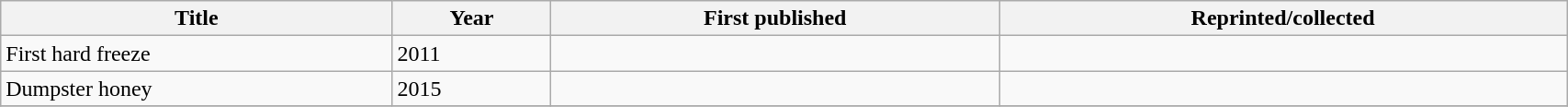<table class='wikitable sortable' width='90%'>
<tr>
<th width=25%>Title</th>
<th>Year</th>
<th>First published</th>
<th>Reprinted/collected</th>
</tr>
<tr>
<td>First hard freeze</td>
<td>2011</td>
<td></td>
<td></td>
</tr>
<tr>
<td>Dumpster honey</td>
<td>2015</td>
<td></td>
<td></td>
</tr>
<tr>
</tr>
</table>
